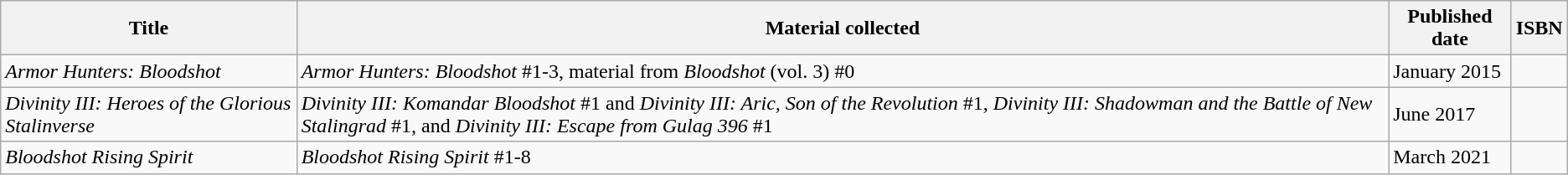<table class="wikitable">
<tr>
<th>Title</th>
<th>Material collected</th>
<th>Published date</th>
<th>ISBN</th>
</tr>
<tr>
<td><em>Armor Hunters: Bloodshot</em></td>
<td><em>Armor Hunters: Bloodshot</em> #1-3, material from <em>Bloodshot</em> (vol. 3) #0</td>
<td>January 2015</td>
<td></td>
</tr>
<tr>
<td><em>Divinity III: Heroes of the Glorious Stalinverse</em></td>
<td><em>Divinity III: Komandar Bloodshot</em> #1 and <em>Divinity III: Aric, Son of the Revolution</em> #1, <em>Divinity III: Shadowman and the Battle of New Stalingrad</em> #1, and <em>Divinity III: Escape from Gulag 396</em> #1</td>
<td>June 2017</td>
<td></td>
</tr>
<tr>
<td><em>Bloodshot Rising Spirit</em></td>
<td><em>Bloodshot Rising Spirit</em> #1-8</td>
<td>March 2021</td>
<td></td>
</tr>
</table>
